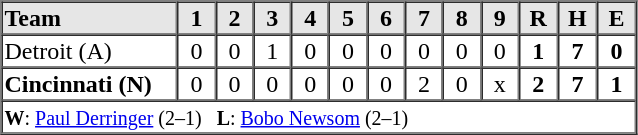<table border=1 cellspacing=0 width=425 style="margin-left:3em;">
<tr style="text-align:center; background-color:#e6e6e6;">
<th align=left width=125>Team</th>
<th width=25>1</th>
<th width=25>2</th>
<th width=25>3</th>
<th width=25>4</th>
<th width=25>5</th>
<th width=25>6</th>
<th width=25>7</th>
<th width=25>8</th>
<th width=25>9</th>
<th width=25>R</th>
<th width=25>H</th>
<th width=25>E</th>
</tr>
<tr style="text-align:center;">
<td align=left>Detroit (A)</td>
<td>0</td>
<td>0</td>
<td>1</td>
<td>0</td>
<td>0</td>
<td>0</td>
<td>0</td>
<td>0</td>
<td>0</td>
<td><strong>1</strong></td>
<td><strong>7</strong></td>
<td><strong>0</strong></td>
</tr>
<tr style="text-align:center;">
<td align=left><strong>Cincinnati (N)</strong></td>
<td>0</td>
<td>0</td>
<td>0</td>
<td>0</td>
<td>0</td>
<td>0</td>
<td>2</td>
<td>0</td>
<td>x</td>
<td><strong>2</strong></td>
<td><strong>7</strong></td>
<td><strong>1</strong></td>
</tr>
<tr style="text-align:left;">
<td colspan=13><small><strong>W</strong>: <a href='#'>Paul Derringer</a> (2–1)   <strong>L</strong>: <a href='#'>Bobo Newsom</a> (2–1)</small></td>
</tr>
</table>
